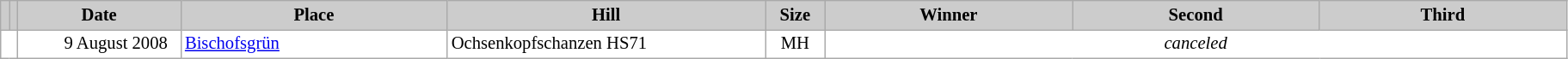<table class="wikitable plainrowheaders" style="background:#fff; font-size:86%; line-height:16px; border:grey solid 1px; border-collapse:collapse;">
<tr style="background:#ccc; text-align:center;">
<th scope="col" style="background:#ccc; width=20 px;"></th>
<th scope="col" style="background:#ccc; width=30 px;"></th>
<th scope="col" style="background:#ccc; width:120px;">Date</th>
<th scope="col" style="background:#ccc; width:200px;">Place</th>
<th scope="col" style="background:#ccc; width:240px;">Hill</th>
<th scope="col" style="background:#ccc; width:40px;">Size</th>
<th scope="col" style="background:#ccc; width:185px;">Winner</th>
<th scope="col" style="background:#ccc; width:185px;">Second</th>
<th scope="col" style="background:#ccc; width:185px;">Third</th>
</tr>
<tr>
<td colspan=2></td>
<td align=right>9 August 2008  </td>
<td> <a href='#'>Bischofsgrün</a></td>
<td>Ochsenkopfschanzen HS71</td>
<td align=center>MH</td>
<td align=center colspan=3><em>canceled</em></td>
</tr>
</table>
